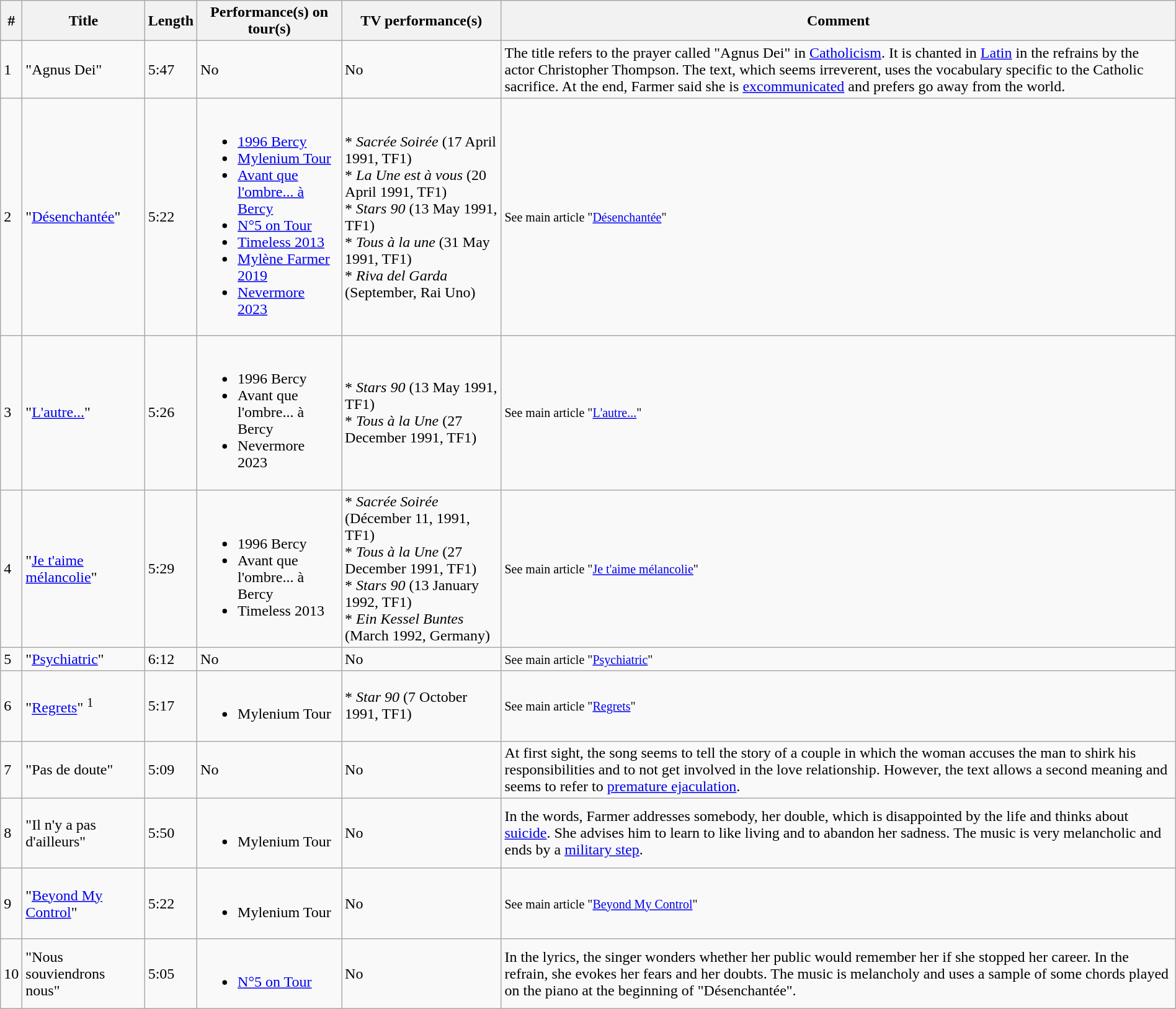<table class="wikitable" width="100%" border="1">
<tr>
<th>#</th>
<th>Title</th>
<th>Length</th>
<th>Performance(s) on tour(s)</th>
<th>TV performance(s)</th>
<th>Comment</th>
</tr>
<tr>
<td>1</td>
<td>"Agnus Dei"</td>
<td>5:47</td>
<td>No</td>
<td>No</td>
<td>The title refers to the prayer called "Agnus Dei" in <a href='#'>Catholicism</a>. It is chanted in <a href='#'>Latin</a> in the refrains by the actor Christopher Thompson. The text, which seems irreverent, uses the vocabulary specific to the Catholic sacrifice. At the end, Farmer said she is <a href='#'>excommunicated</a> and prefers go away from the world.</td>
</tr>
<tr>
<td>2</td>
<td>"<a href='#'>Désenchantée</a>"</td>
<td>5:22</td>
<td><br><ul><li><a href='#'>1996 Bercy</a></li><li><a href='#'>Mylenium Tour</a></li><li><a href='#'>Avant que l'ombre... à Bercy</a></li><li><a href='#'>N°5 on Tour</a></li><li><a href='#'>Timeless 2013</a></li><li><a href='#'>Mylène Farmer 2019</a></li><li><a href='#'>Nevermore 2023</a></li></ul></td>
<td>* <em>Sacrée Soirée</em> (17 April 1991, TF1)<br> * <em>La Une est à vous</em> (20 April 1991, TF1)<br> * <em>Stars 90</em> (13 May 1991, TF1)<br> * <em>Tous à la une</em> (31 May 1991, TF1)<br> * <em>Riva del Garda</em> (September, Rai Uno)</td>
<td><small>See main article "<a href='#'>Désenchantée</a>"</small></td>
</tr>
<tr>
<td>3</td>
<td>"<a href='#'>L'autre...</a>"</td>
<td>5:26</td>
<td><br><ul><li>1996 Bercy</li><li>Avant que l'ombre... à Bercy</li><li>Nevermore 2023</li></ul></td>
<td>* <em>Stars 90</em> (13 May 1991, TF1)<br> * <em>Tous à la Une</em> (27 December 1991, TF1)</td>
<td><small>See main article "<a href='#'>L'autre...</a>"</small></td>
</tr>
<tr>
<td>4</td>
<td>"<a href='#'>Je t'aime mélancolie</a>"</td>
<td>5:29</td>
<td><br><ul><li>1996 Bercy</li><li>Avant que l'ombre... à Bercy</li><li>Timeless 2013</li></ul></td>
<td>* <em>Sacrée Soirée</em> (Décember 11, 1991, TF1)<br> * <em>Tous à la Une</em> (27 December 1991, TF1)<br> * <em>Stars 90</em> (13 January 1992, TF1)<br> * <em>Ein Kessel Buntes</em> (March 1992, Germany)</td>
<td><small>See main article "<a href='#'>Je t'aime mélancolie</a>"</small></td>
</tr>
<tr>
<td>5</td>
<td>"<a href='#'>Psychiatric</a>"</td>
<td>6:12</td>
<td>No</td>
<td>No</td>
<td><small>See main article "<a href='#'>Psychiatric</a>"</small></td>
</tr>
<tr>
<td>6</td>
<td>"<a href='#'>Regrets</a>" <sup>1</sup></td>
<td>5:17</td>
<td><br><ul><li>Mylenium Tour</li></ul></td>
<td>* <em>Star 90</em> (7 October 1991, TF1)</td>
<td><small>See main article "<a href='#'>Regrets</a>"</small></td>
</tr>
<tr>
<td>7</td>
<td>"Pas de doute"</td>
<td>5:09</td>
<td>No</td>
<td>No</td>
<td>At first sight, the song seems to tell the story of a couple in which the woman accuses the man to shirk his responsibilities and to not get involved in the love relationship. However, the text allows a second meaning and seems to refer to <a href='#'>premature ejaculation</a>.</td>
</tr>
<tr>
<td>8</td>
<td>"Il n'y a pas d'ailleurs"</td>
<td>5:50</td>
<td><br><ul><li>Mylenium Tour</li></ul></td>
<td>No</td>
<td>In the words, Farmer addresses somebody, her double, which is disappointed by the life and thinks about <a href='#'>suicide</a>. She advises him to learn to like living and to abandon her sadness. The music is very melancholic and ends by a <a href='#'>military step</a>.</td>
</tr>
<tr>
<td>9</td>
<td>"<a href='#'>Beyond My Control</a>"</td>
<td>5:22</td>
<td><br><ul><li>Mylenium Tour</li></ul></td>
<td>No</td>
<td><small>See main article "<a href='#'>Beyond My Control</a>"</small></td>
</tr>
<tr>
<td>10</td>
<td>"Nous souviendrons nous"</td>
<td>5:05</td>
<td><br><ul><li><a href='#'>N°5 on Tour</a></li></ul></td>
<td>No</td>
<td>In the lyrics, the singer wonders whether her public would remember her if she stopped her career. In the refrain, she evokes her fears and her doubts. The music is melancholy and uses a sample of some chords played on the piano at the beginning of "Désenchantée".</td>
</tr>
</table>
